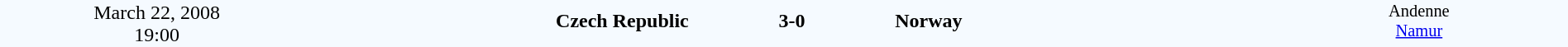<table style="width: 100%; background:#F5FAFF;" cellspacing="0">
<tr>
<td align=center rowspan=3 width=20%>March 22, 2008<br>19:00</td>
</tr>
<tr>
<td width=24% align=right><strong>Czech Republic</strong></td>
<td align=center width=13%><strong>3-0</strong></td>
<td width=24%><strong>Norway</strong></td>
<td style=font-size:85% rowspan=3 valign=top align=center>Andenne<br><a href='#'>Namur</a></td>
</tr>
<tr style=font-size:85%>
<td align=right valign=top></td>
<td></td>
<td></td>
</tr>
</table>
